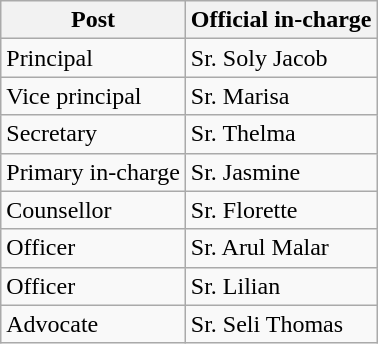<table class="wikitable">
<tr>
<th>Post</th>
<th>Official in-charge</th>
</tr>
<tr>
<td>Principal</td>
<td>Sr. Soly Jacob</td>
</tr>
<tr>
<td>Vice principal</td>
<td>Sr. Marisa</td>
</tr>
<tr>
<td>Secretary</td>
<td>Sr. Thelma</td>
</tr>
<tr>
<td>Primary in-charge</td>
<td>Sr. Jasmine</td>
</tr>
<tr>
<td>Counsellor</td>
<td>Sr. Florette</td>
</tr>
<tr>
<td>Officer</td>
<td>Sr. Arul Malar</td>
</tr>
<tr>
<td>Officer</td>
<td>Sr. Lilian</td>
</tr>
<tr>
<td>Advocate</td>
<td>Sr. Seli Thomas</td>
</tr>
</table>
